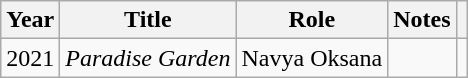<table class="wikitable unsortable">
<tr>
<th>Year</th>
<th>Title</th>
<th>Role</th>
<th>Notes</th>
<th></th>
</tr>
<tr>
<td>2021</td>
<td><em>Paradise Garden</em></td>
<td>Navya Oksana</td>
<td></td>
<td align="center"></td>
</tr>
</table>
